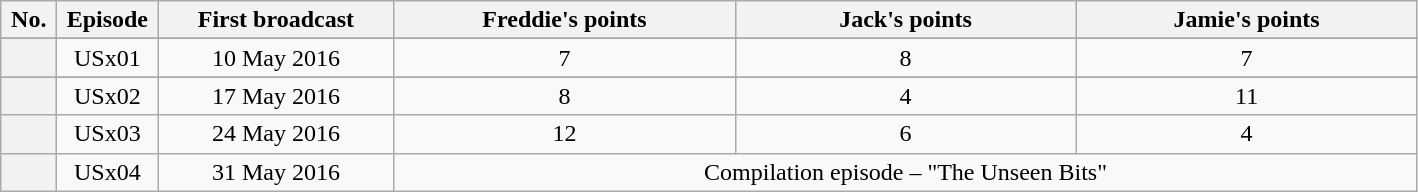<table class="wikitable plainrowheaders"  style="text-align:center;">
<tr>
<th scope"col" style="width:30px;">No.</th>
<th scope"col" style="width:60px;">Episode</th>
<th scope"col" style="width:150px;">First broadcast</th>
<th scope"col" style="width:220px;">Freddie's points</th>
<th scope"col" style="width:220px;">Jack's points</th>
<th scope"col" style="width:220px;">Jamie's points</th>
</tr>
<tr>
</tr>
<tr style="background:;">
<th scope="row"></th>
<td>USx01</td>
<td>10 May 2016</td>
<td>7</td>
<td>8</td>
<td>7</td>
</tr>
<tr>
</tr>
<tr style="background:;">
<th scope="row"></th>
<td>USx02</td>
<td>17 May 2016</td>
<td>8</td>
<td>4</td>
<td>11</td>
</tr>
<tr style="background:;">
<th scope="row"></th>
<td>USx03</td>
<td>24 May 2016</td>
<td>12</td>
<td>6</td>
<td>4</td>
</tr>
<tr style="background:;">
<th scope="row"></th>
<td>USx04</td>
<td>31 May 2016</td>
<td colspan="3">Compilation episode – "The Unseen Bits"</td>
</tr>
</table>
